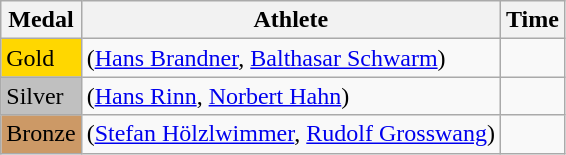<table class="wikitable">
<tr>
<th>Medal</th>
<th>Athlete</th>
<th>Time</th>
</tr>
<tr>
<td bgcolor="gold">Gold</td>
<td> (<a href='#'>Hans Brandner</a>, <a href='#'>Balthasar Schwarm</a>)</td>
<td></td>
</tr>
<tr>
<td bgcolor="silver">Silver</td>
<td> (<a href='#'>Hans Rinn</a>, <a href='#'>Norbert Hahn</a>)</td>
<td></td>
</tr>
<tr>
<td bgcolor="CC9966">Bronze</td>
<td> (<a href='#'>Stefan Hölzlwimmer</a>, <a href='#'>Rudolf Grosswang</a>)</td>
<td></td>
</tr>
</table>
